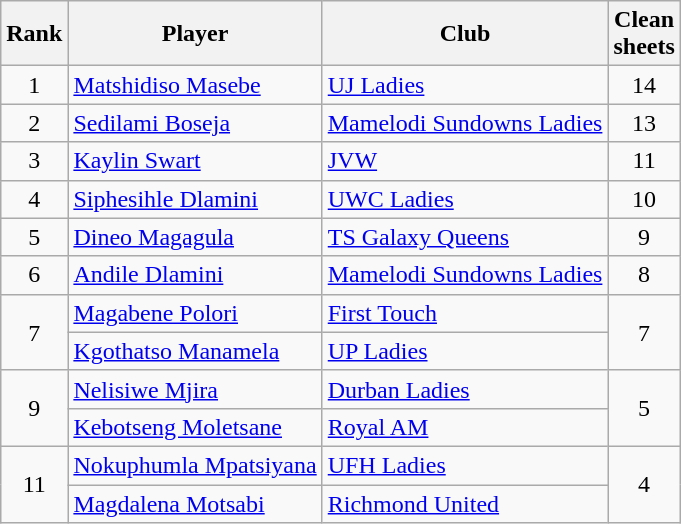<table Class="wikitable" Style="text-align:center">
<tr>
<th>Rank</th>
<th>Player</th>
<th>Club</th>
<th>Clean<br>sheets</th>
</tr>
<tr>
<td>1</td>
<td align="left"><a href='#'>Matshidiso Masebe</a></td>
<td align="left"><a href='#'>UJ Ladies</a></td>
<td>14</td>
</tr>
<tr>
<td>2</td>
<td align="left"> <a href='#'>Sedilami Boseja</a></td>
<td align="left"><a href='#'>Mamelodi Sundowns Ladies</a></td>
<td>13</td>
</tr>
<tr>
<td>3</td>
<td align="left"><a href='#'>Kaylin Swart</a></td>
<td align="left"><a href='#'>JVW</a></td>
<td>11</td>
</tr>
<tr>
<td>4</td>
<td align="left"><a href='#'>Siphesihle Dlamini</a></td>
<td align="left"><a href='#'>UWC Ladies</a></td>
<td>10</td>
</tr>
<tr>
<td>5</td>
<td align="left"><a href='#'>Dineo Magagula</a></td>
<td align="left"><a href='#'>TS Galaxy Queens</a></td>
<td>9</td>
</tr>
<tr>
<td>6</td>
<td align="left"><a href='#'>Andile Dlamini</a></td>
<td align="left"><a href='#'>Mamelodi Sundowns Ladies</a></td>
<td>8</td>
</tr>
<tr>
<td rowspan="2">7</td>
<td align="left"><a href='#'>Magabene Polori</a></td>
<td align="left"><a href='#'>First Touch</a></td>
<td rowspan="2">7</td>
</tr>
<tr>
<td align="left"> <a href='#'>Kgothatso Manamela</a></td>
<td align="left"><a href='#'>UP Ladies</a></td>
</tr>
<tr>
<td rowspan="2">9</td>
<td align="left"><a href='#'>Nelisiwe Mjira</a></td>
<td align="left"><a href='#'>Durban Ladies</a></td>
<td rowspan="2">5</td>
</tr>
<tr>
<td align="left"><a href='#'>Kebotseng Moletsane</a></td>
<td align="left"><a href='#'>Royal AM</a></td>
</tr>
<tr>
<td rowspan="2">11</td>
<td align="left"><a href='#'>Nokuphumla Mpatsiyana</a></td>
<td align="left"><a href='#'>UFH Ladies</a></td>
<td rowspan="2">4</td>
</tr>
<tr>
<td align="left"> <a href='#'>Magdalena Motsabi</a></td>
<td align="left"><a href='#'>Richmond United</a></td>
</tr>
</table>
